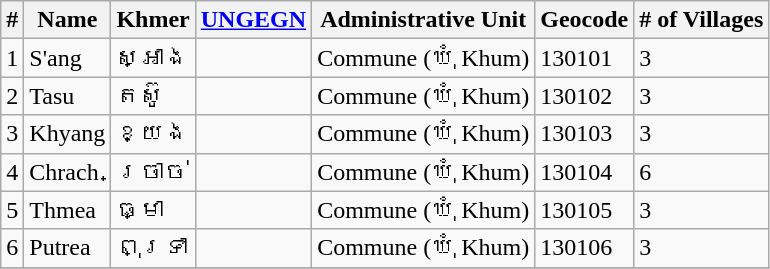<table class="wikitable sortable">
<tr>
<th>#</th>
<th>Name</th>
<th>Khmer</th>
<th><a href='#'>UNGEGN</a></th>
<th>Administrative Unit</th>
<th>Geocode</th>
<th># of Villages</th>
</tr>
<tr>
<td>1</td>
<td>S'ang</td>
<td>ស្អាង</td>
<td></td>
<td>Commune (ឃុំ Khum)</td>
<td>130101</td>
<td>3</td>
</tr>
<tr>
<td>2</td>
<td>Tasu</td>
<td>តស៊ូ</td>
<td></td>
<td>Commune (ឃុំ Khum)</td>
<td>130102</td>
<td>3</td>
</tr>
<tr>
<td>3</td>
<td>Khyang</td>
<td>ខ្យង</td>
<td></td>
<td>Commune (ឃុំ Khum)</td>
<td>130103</td>
<td>3</td>
</tr>
<tr>
<td>4</td>
<td>Chrach</td>
<td>ច្រាច់</td>
<td></td>
<td>Commune (ឃុំ Khum)</td>
<td>130104</td>
<td>6</td>
</tr>
<tr>
<td>5</td>
<td>Thmea</td>
<td>ធ្មា</td>
<td></td>
<td>Commune (ឃុំ Khum)</td>
<td>130105</td>
<td>3</td>
</tr>
<tr>
<td>6</td>
<td>Putrea</td>
<td>ពុទ្រា</td>
<td></td>
<td>Commune (ឃុំ Khum)</td>
<td>130106</td>
<td>3</td>
</tr>
<tr>
</tr>
</table>
